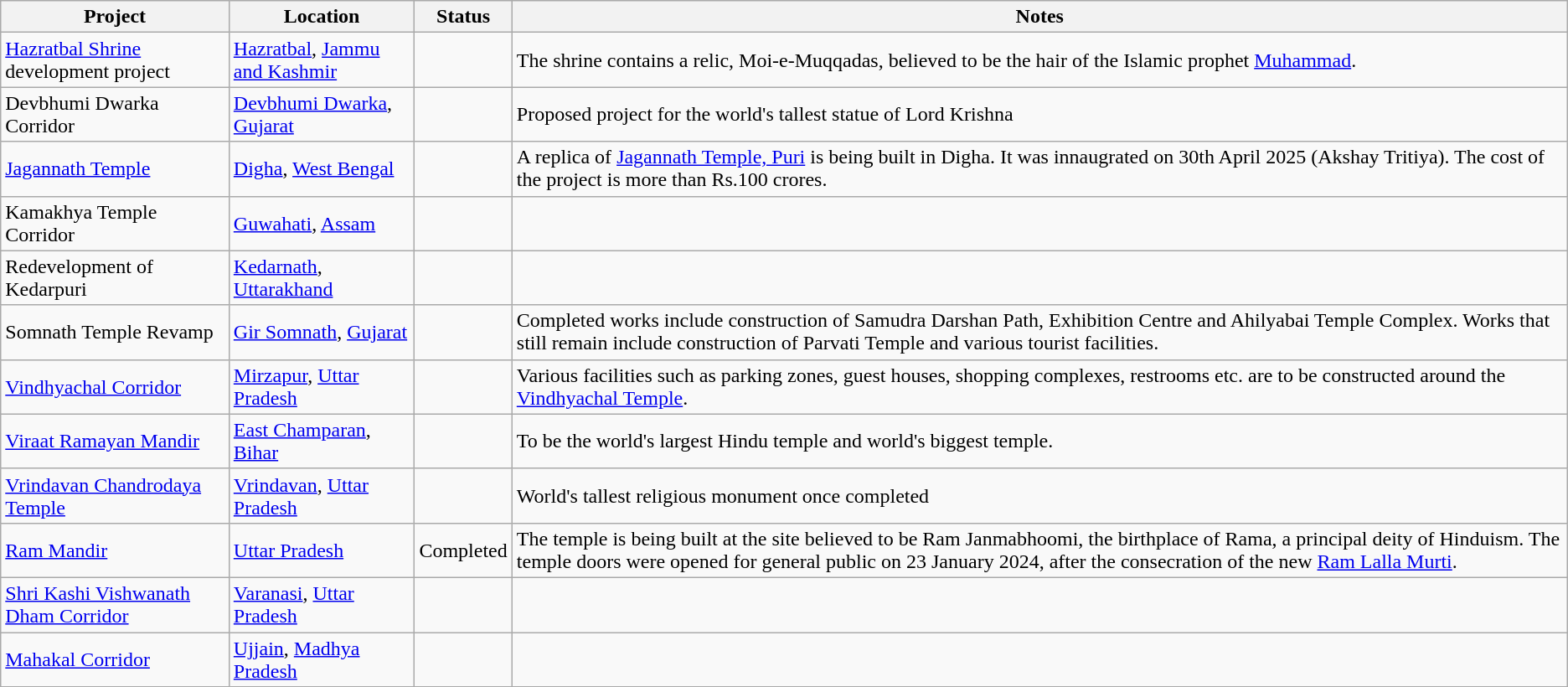<table class="wikitable sortable">
<tr>
<th>Project</th>
<th>Location</th>
<th>Status</th>
<th>Notes</th>
</tr>
<tr>
<td><a href='#'>Hazratbal Shrine</a> development project</td>
<td><a href='#'>Hazratbal</a>, <a href='#'>Jammu and Kashmir</a></td>
<td></td>
<td>The shrine contains a relic, Moi-e-Muqqadas, believed to be the hair of the Islamic prophet <a href='#'>Muhammad</a>.</td>
</tr>
<tr>
<td>Devbhumi Dwarka Corridor</td>
<td><a href='#'>Devbhumi Dwarka</a>, <a href='#'>Gujarat</a></td>
<td></td>
<td>Proposed project for the world's tallest statue of Lord Krishna</td>
</tr>
<tr>
<td><a href='#'>Jagannath Temple</a></td>
<td><a href='#'>Digha</a>, <a href='#'>West Bengal</a></td>
<td></td>
<td>A replica of <a href='#'>Jagannath Temple, Puri</a> is being built in Digha. It was innaugrated on 30th April 2025 (Akshay Tritiya). The cost of the project is more than Rs.100 crores.</td>
</tr>
<tr>
<td>Kamakhya Temple Corridor</td>
<td><a href='#'>Guwahati</a>, <a href='#'>Assam</a></td>
<td></td>
<td></td>
</tr>
<tr>
<td>Redevelopment of Kedarpuri</td>
<td><a href='#'>Kedarnath</a>, <a href='#'>Uttarakhand</a></td>
<td></td>
<td></td>
</tr>
<tr>
<td>Somnath Temple Revamp</td>
<td><a href='#'>Gir Somnath</a>, <a href='#'>Gujarat</a></td>
<td></td>
<td>Completed works include construction of Samudra Darshan Path, Exhibition Centre and Ahilyabai Temple Complex. Works that still remain include construction of Parvati Temple and various tourist facilities.</td>
</tr>
<tr>
<td><a href='#'>Vindhyachal Corridor</a></td>
<td><a href='#'>Mirzapur</a>, <a href='#'>Uttar Pradesh</a></td>
<td></td>
<td>Various facilities such as parking zones, guest houses, shopping complexes, restrooms etc. are to be constructed around the <a href='#'>Vindhyachal Temple</a>.</td>
</tr>
<tr>
<td><a href='#'>Viraat Ramayan Mandir</a></td>
<td><a href='#'>East Champaran</a>, <a href='#'>Bihar</a></td>
<td></td>
<td>To be the world's largest Hindu temple and world's biggest temple.</td>
</tr>
<tr>
<td><a href='#'>Vrindavan Chandrodaya Temple</a></td>
<td><a href='#'>Vrindavan</a>, <a href='#'>Uttar Pradesh</a></td>
<td></td>
<td>World's tallest religious monument once completed</td>
</tr>
<tr>
<td><a href='#'>Ram Mandir</a></td>
<td><a href='#'>Uttar Pradesh</a></td>
<td>Completed </td>
<td>The temple is being built at the site believed to be Ram Janmabhoomi, the birthplace of Rama, a principal deity of Hinduism. The temple doors were opened for general public on 23 January 2024, after the consecration of the new <a href='#'>Ram Lalla Murti</a>.</td>
</tr>
<tr>
<td><a href='#'>Shri Kashi Vishwanath Dham Corridor</a></td>
<td><a href='#'>Varanasi</a>, <a href='#'>Uttar Pradesh</a></td>
<td></td>
<td></td>
</tr>
<tr>
<td><a href='#'>Mahakal Corridor</a></td>
<td><a href='#'>Ujjain</a>, <a href='#'>Madhya Pradesh</a></td>
<td></td>
<td></td>
</tr>
</table>
